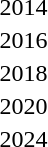<table>
<tr>
<td>2014</td>
<td></td>
<td></td>
<td></td>
</tr>
<tr>
<td>2016</td>
<td></td>
<td></td>
<td></td>
</tr>
<tr>
<td>2018</td>
<td></td>
<td></td>
<td></td>
</tr>
<tr>
<td>2020</td>
<td></td>
<td></td>
<td></td>
</tr>
<tr>
<td>2024</td>
<td></td>
<td></td>
<td></td>
</tr>
</table>
